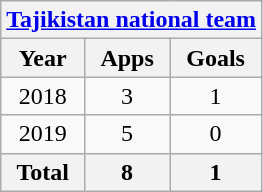<table class="wikitable" style="text-align:center">
<tr>
<th colspan=3><a href='#'>Tajikistan national team</a></th>
</tr>
<tr>
<th>Year</th>
<th>Apps</th>
<th>Goals</th>
</tr>
<tr>
<td>2018</td>
<td>3</td>
<td>1</td>
</tr>
<tr>
<td>2019</td>
<td>5</td>
<td>0</td>
</tr>
<tr>
<th>Total</th>
<th>8</th>
<th>1</th>
</tr>
</table>
